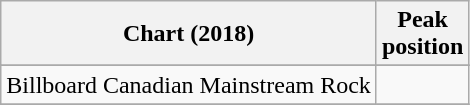<table class="wikitable sortable plainrowheaders">
<tr>
<th scope="col">Chart (2018)</th>
<th scope="col">Peak<br>position</th>
</tr>
<tr>
</tr>
<tr>
</tr>
<tr>
</tr>
<tr>
<td>Billboard Canadian Mainstream Rock</td>
<td></td>
</tr>
<tr>
</tr>
</table>
